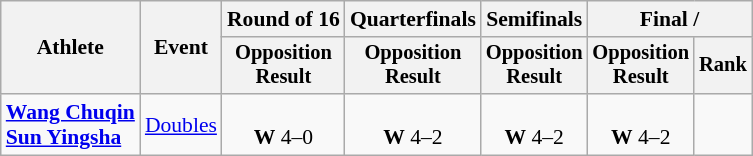<table class="wikitable" style="font-size:90%;">
<tr>
<th rowspan=2>Athlete</th>
<th rowspan=2>Event</th>
<th>Round of 16</th>
<th>Quarterfinals</th>
<th>Semifinals</th>
<th colspan=2>Final / </th>
</tr>
<tr style="font-size:95%">
<th>Opposition<br>Result</th>
<th>Opposition<br>Result</th>
<th>Opposition<br>Result</th>
<th>Opposition<br>Result</th>
<th>Rank</th>
</tr>
<tr align=center>
<td align=left><strong><a href='#'>Wang Chuqin</a><br><a href='#'>Sun Yingsha</a></strong></td>
<td align=left><a href='#'>Doubles</a></td>
<td><br><strong>W</strong> 4–0</td>
<td><br><strong>W</strong> 4–2</td>
<td><br><strong>W</strong> 4–2</td>
<td><br><strong>W</strong> 4–2</td>
<td></td>
</tr>
</table>
